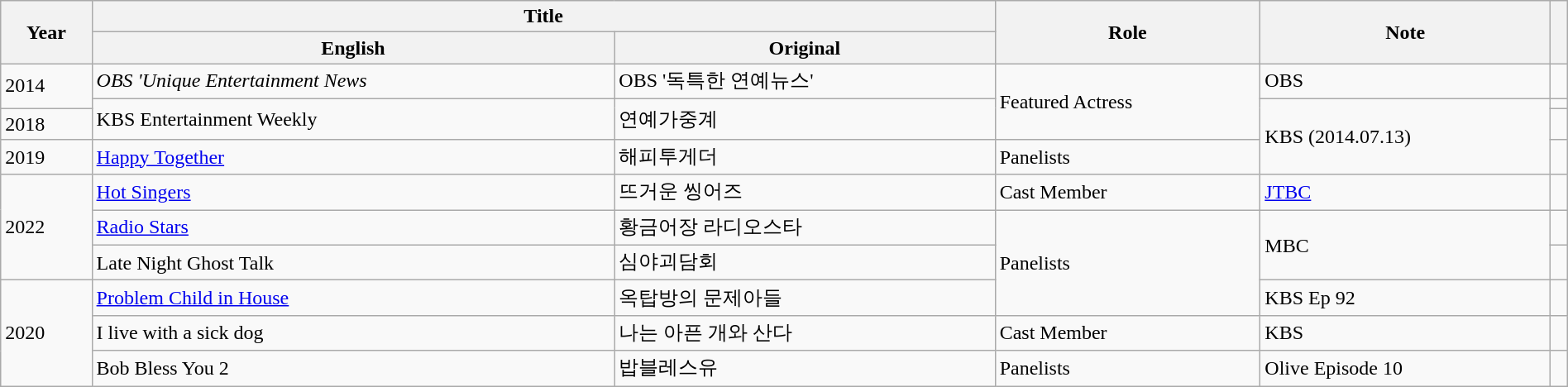<table class="wikitable sortable" style="text-align:left; font-size:100%; padding:0 auto; width:100%; margin:auto">
<tr>
<th rowspan="2" scope="col">Year</th>
<th colspan="2" scope="col">Title</th>
<th rowspan="2" scope="col">Role</th>
<th rowspan="2" scope="col">Note</th>
<th rowspan="2" class="unsortable" scope="col"></th>
</tr>
<tr>
<th>English</th>
<th>Original</th>
</tr>
<tr>
<td rowspan="2">2014</td>
<td><em>OBS 'Unique Entertainment News<strong></td>
<td>OBS '독특한 연예뉴스'</td>
<td rowspan="3">Featured Actress</td>
<td>OBS</td>
<td></td>
</tr>
<tr>
<td rowspan="2"></em>KBS Entertainment Weekly<em></td>
<td rowspan="2">연예가중계</td>
<td rowspan="3">KBS  (2014.07.13)</td>
<td></td>
</tr>
<tr>
<td>2018</td>
<td></td>
</tr>
<tr>
<td>2019</td>
<td></em><a href='#'>Happy Together</a><em></td>
<td>해피투게더</td>
<td>Panelists</td>
<td></td>
</tr>
<tr>
<td rowspan="3">2022</td>
<td></em><a href='#'>Hot Singers</a><em></td>
<td>뜨거운 씽어즈</td>
<td>Cast Member</td>
<td><a href='#'>JTBC</a></td>
<td></td>
</tr>
<tr>
<td><a href='#'></em>Radio Stars<em></a></td>
<td>황금어장 라디오스타</td>
<td rowspan="3">Panelists</td>
<td rowspan="2">MBC</td>
<td></td>
</tr>
<tr>
<td></em>Late Night Ghost Talk<em></td>
<td>심야괴담회</td>
<td></td>
</tr>
<tr>
<td rowspan="3">2020</td>
<td></em><a href='#'>Problem Child in House</a><em></td>
<td>옥탑방의 문제아들</td>
<td>KBS Ep 92</td>
<td></td>
</tr>
<tr>
<td></em>I live with a sick dog<em></td>
<td>나는 아픈 개와 산다</td>
<td>Cast Member</td>
<td>KBS</td>
<td></td>
</tr>
<tr>
<td></em>Bob Bless You 2<em></td>
<td>밥블레스유</td>
<td>Panelists</td>
<td>Olive Episode 10</td>
<td></td>
</tr>
</table>
